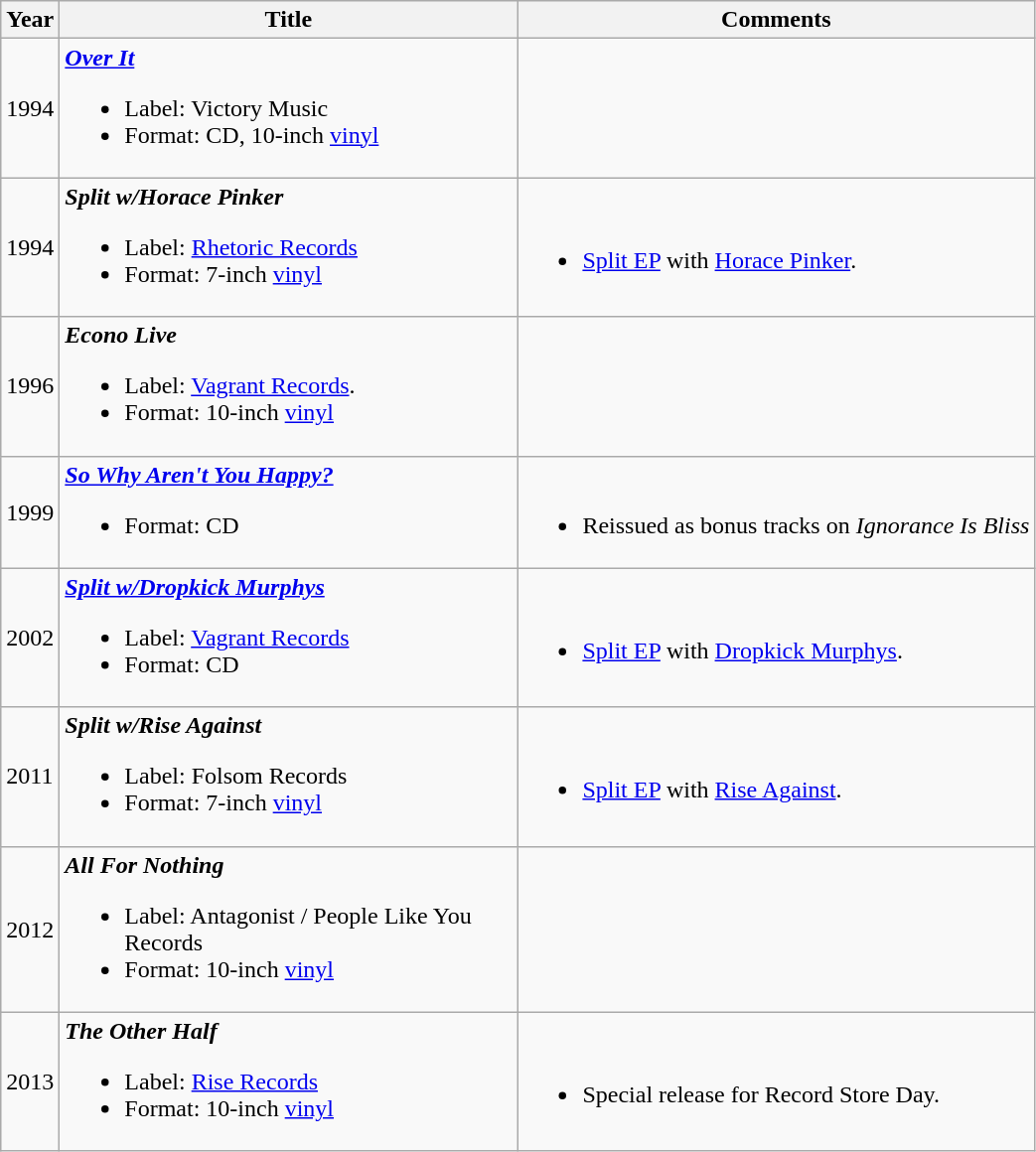<table class="wikitable" style="text-align:left;">
<tr>
<th>Year</th>
<th width="300">Title</th>
<th>Comments</th>
</tr>
<tr>
<td>1994</td>
<td><strong><em><a href='#'>Over It</a></em></strong><br><ul><li>Label: Victory Music</li><li>Format: CD, 10-inch <a href='#'>vinyl</a></li></ul></td>
<td></td>
</tr>
<tr>
<td>1994</td>
<td><strong><em>Split w/Horace Pinker</em></strong><br><ul><li>Label: <a href='#'>Rhetoric Records</a></li><li>Format: 7-inch <a href='#'>vinyl</a></li></ul></td>
<td><br><ul><li><a href='#'>Split EP</a> with <a href='#'>Horace Pinker</a>.</li></ul></td>
</tr>
<tr>
<td>1996</td>
<td><strong><em>Econo Live</em></strong><br><ul><li>Label: <a href='#'>Vagrant Records</a>.</li><li>Format: 10-inch <a href='#'>vinyl</a></li></ul></td>
<td></td>
</tr>
<tr>
<td>1999</td>
<td><strong><em><a href='#'>So Why Aren't You Happy?</a></em></strong><br><ul><li>Format: CD</li></ul></td>
<td><br><ul><li>Reissued as bonus tracks on <em>Ignorance Is Bliss</em></li></ul></td>
</tr>
<tr>
<td>2002</td>
<td><strong><em><a href='#'>Split w/Dropkick Murphys</a></em></strong><br><ul><li>Label: <a href='#'>Vagrant Records</a></li><li>Format: CD</li></ul></td>
<td><br><ul><li><a href='#'>Split EP</a> with <a href='#'>Dropkick Murphys</a>.</li></ul></td>
</tr>
<tr>
<td>2011</td>
<td><strong><em>Split w/Rise Against</em></strong><br><ul><li>Label: Folsom Records</li><li>Format: 7-inch <a href='#'>vinyl</a></li></ul></td>
<td><br><ul><li><a href='#'>Split EP</a> with <a href='#'>Rise Against</a>.</li></ul></td>
</tr>
<tr>
<td>2012</td>
<td><strong><em>All For Nothing</em></strong><br><ul><li>Label: Antagonist / People Like You Records</li><li>Format: 10-inch <a href='#'>vinyl</a></li></ul></td>
</tr>
<tr>
<td>2013</td>
<td><strong><em>The Other Half</em></strong><br><ul><li>Label: <a href='#'>Rise Records</a></li><li>Format: 10-inch <a href='#'>vinyl</a></li></ul></td>
<td><br><ul><li>Special release for Record Store Day.</li></ul></td>
</tr>
</table>
